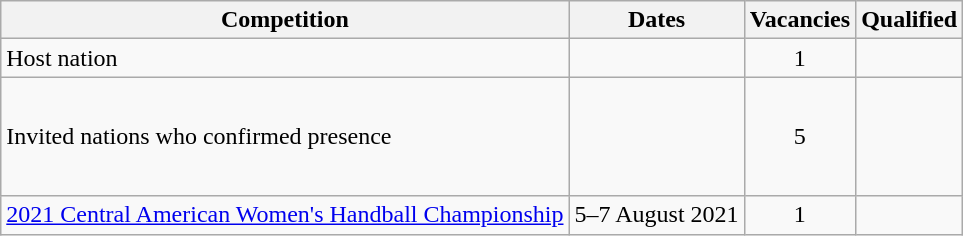<table class="wikitable">
<tr>
<th>Competition</th>
<th>Dates</th>
<th>Vacancies</th>
<th>Qualified</th>
</tr>
<tr>
<td>Host nation</td>
<td></td>
<td align="center">1</td>
<td></td>
</tr>
<tr>
<td>Invited nations who confirmed presence</td>
<td></td>
<td align="center">5</td>
<td><br><br><br><br></td>
</tr>
<tr>
<td><a href='#'>2021 Central American Women's Handball Championship</a></td>
<td>5–7 August 2021</td>
<td align="center">1</td>
<td><s></s></td>
</tr>
</table>
